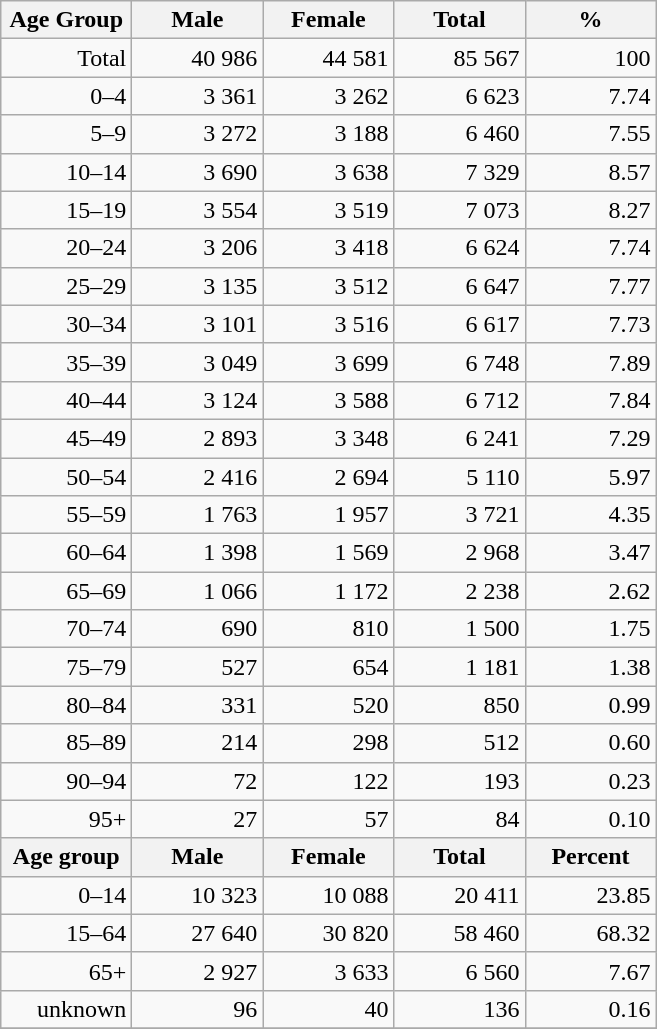<table class="wikitable">
<tr>
<th width="80pt">Age Group</th>
<th width="80pt">Male</th>
<th width="80pt">Female</th>
<th width="80pt">Total</th>
<th width="80pt">%</th>
</tr>
<tr>
<td align="right">Total</td>
<td align="right">40 986</td>
<td align="right">44 581</td>
<td align="right">85 567</td>
<td align="right">100</td>
</tr>
<tr>
<td align="right">0–4</td>
<td align="right">3 361</td>
<td align="right">3 262</td>
<td align="right">6 623</td>
<td align="right">7.74</td>
</tr>
<tr>
<td align="right">5–9</td>
<td align="right">3 272</td>
<td align="right">3 188</td>
<td align="right">6 460</td>
<td align="right">7.55</td>
</tr>
<tr>
<td align="right">10–14</td>
<td align="right">3 690</td>
<td align="right">3 638</td>
<td align="right">7 329</td>
<td align="right">8.57</td>
</tr>
<tr>
<td align="right">15–19</td>
<td align="right">3 554</td>
<td align="right">3 519</td>
<td align="right">7 073</td>
<td align="right">8.27</td>
</tr>
<tr>
<td align="right">20–24</td>
<td align="right">3 206</td>
<td align="right">3 418</td>
<td align="right">6 624</td>
<td align="right">7.74</td>
</tr>
<tr>
<td align="right">25–29</td>
<td align="right">3 135</td>
<td align="right">3 512</td>
<td align="right">6 647</td>
<td align="right">7.77</td>
</tr>
<tr>
<td align="right">30–34</td>
<td align="right">3 101</td>
<td align="right">3 516</td>
<td align="right">6 617</td>
<td align="right">7.73</td>
</tr>
<tr>
<td align="right">35–39</td>
<td align="right">3 049</td>
<td align="right">3 699</td>
<td align="right">6 748</td>
<td align="right">7.89</td>
</tr>
<tr>
<td align="right">40–44</td>
<td align="right">3 124</td>
<td align="right">3 588</td>
<td align="right">6 712</td>
<td align="right">7.84</td>
</tr>
<tr>
<td align="right">45–49</td>
<td align="right">2 893</td>
<td align="right">3 348</td>
<td align="right">6 241</td>
<td align="right">7.29</td>
</tr>
<tr>
<td align="right">50–54</td>
<td align="right">2 416</td>
<td align="right">2 694</td>
<td align="right">5 110</td>
<td align="right">5.97</td>
</tr>
<tr>
<td align="right">55–59</td>
<td align="right">1 763</td>
<td align="right">1 957</td>
<td align="right">3 721</td>
<td align="right">4.35</td>
</tr>
<tr>
<td align="right">60–64</td>
<td align="right">1 398</td>
<td align="right">1 569</td>
<td align="right">2 968</td>
<td align="right">3.47</td>
</tr>
<tr>
<td align="right">65–69</td>
<td align="right">1 066</td>
<td align="right">1 172</td>
<td align="right">2 238</td>
<td align="right">2.62</td>
</tr>
<tr>
<td align="right">70–74</td>
<td align="right">690</td>
<td align="right">810</td>
<td align="right">1 500</td>
<td align="right">1.75</td>
</tr>
<tr>
<td align="right">75–79</td>
<td align="right">527</td>
<td align="right">654</td>
<td align="right">1 181</td>
<td align="right">1.38</td>
</tr>
<tr>
<td align="right">80–84</td>
<td align="right">331</td>
<td align="right">520</td>
<td align="right">850</td>
<td align="right">0.99</td>
</tr>
<tr>
<td align="right">85–89</td>
<td align="right">214</td>
<td align="right">298</td>
<td align="right">512</td>
<td align="right">0.60</td>
</tr>
<tr>
<td align="right">90–94</td>
<td align="right">72</td>
<td align="right">122</td>
<td align="right">193</td>
<td align="right">0.23</td>
</tr>
<tr>
<td align="right">95+</td>
<td align="right">27</td>
<td align="right">57</td>
<td align="right">84</td>
<td align="right">0.10</td>
</tr>
<tr>
<th width="50">Age group</th>
<th width="80pt">Male</th>
<th width="80">Female</th>
<th width="80">Total</th>
<th width="50">Percent</th>
</tr>
<tr>
<td align="right">0–14</td>
<td align="right">10 323</td>
<td align="right">10 088</td>
<td align="right">20 411</td>
<td align="right">23.85</td>
</tr>
<tr>
<td align="right">15–64</td>
<td align="right">27 640</td>
<td align="right">30 820</td>
<td align="right">58 460</td>
<td align="right">68.32</td>
</tr>
<tr>
<td align="right">65+</td>
<td align="right">2 927</td>
<td align="right">3 633</td>
<td align="right">6 560</td>
<td align="right">7.67</td>
</tr>
<tr>
<td align="right">unknown</td>
<td align="right">96</td>
<td align="right">40</td>
<td align="right">136</td>
<td align="right">0.16</td>
</tr>
<tr>
</tr>
</table>
